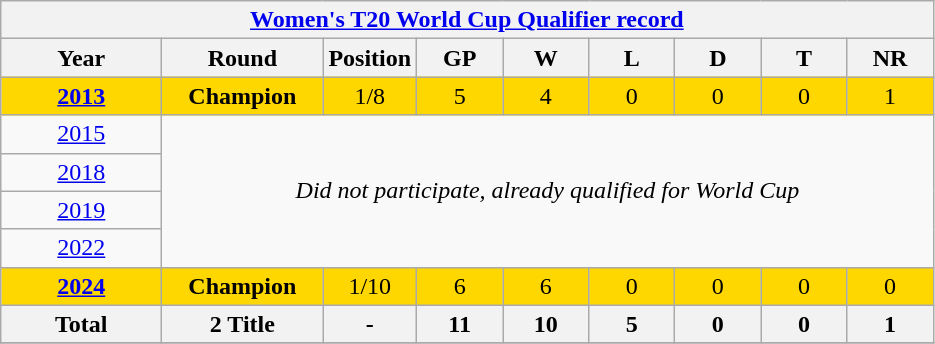<table class="wikitable" style="text-align: center;">
<tr>
<th colspan=10><a href='#'>Women's T20 World Cup Qualifier record</a></th>
</tr>
<tr>
<th width=100>Year</th>
<th width=100>Round</th>
<th width=50>Position</th>
<th width=50>GP</th>
<th width=50>W</th>
<th width=50>L</th>
<th width=50>D</th>
<th width=50>T</th>
<th width=50>NR</th>
</tr>
<tr style="background:gold;">
<td><strong><a href='#'>2013</a></strong></td>
<td><strong>Champion</strong></td>
<td>1/8</td>
<td>5</td>
<td>4</td>
<td>0</td>
<td>0</td>
<td>0</td>
<td>1</td>
</tr>
<tr>
<td><a href='#'>2015</a></td>
<td colspan="8" rowspan="4"><em>Did not participate, already qualified for World Cup</em></td>
</tr>
<tr>
<td><a href='#'>2018</a></td>
</tr>
<tr>
<td><a href='#'>2019</a></td>
</tr>
<tr>
<td><a href='#'>2022</a></td>
</tr>
<tr style="background:gold;">
<td><strong><a href='#'>2024</a></strong></td>
<td><strong>Champion</strong></td>
<td>1/10</td>
<td>6</td>
<td>6</td>
<td>0</td>
<td>0</td>
<td>0</td>
<td>0</td>
</tr>
<tr>
<th><strong>Total</strong></th>
<th>2 Title</th>
<th>-</th>
<th>11</th>
<th>10</th>
<th>5</th>
<th>0</th>
<th>0</th>
<th>1</th>
</tr>
<tr>
</tr>
</table>
